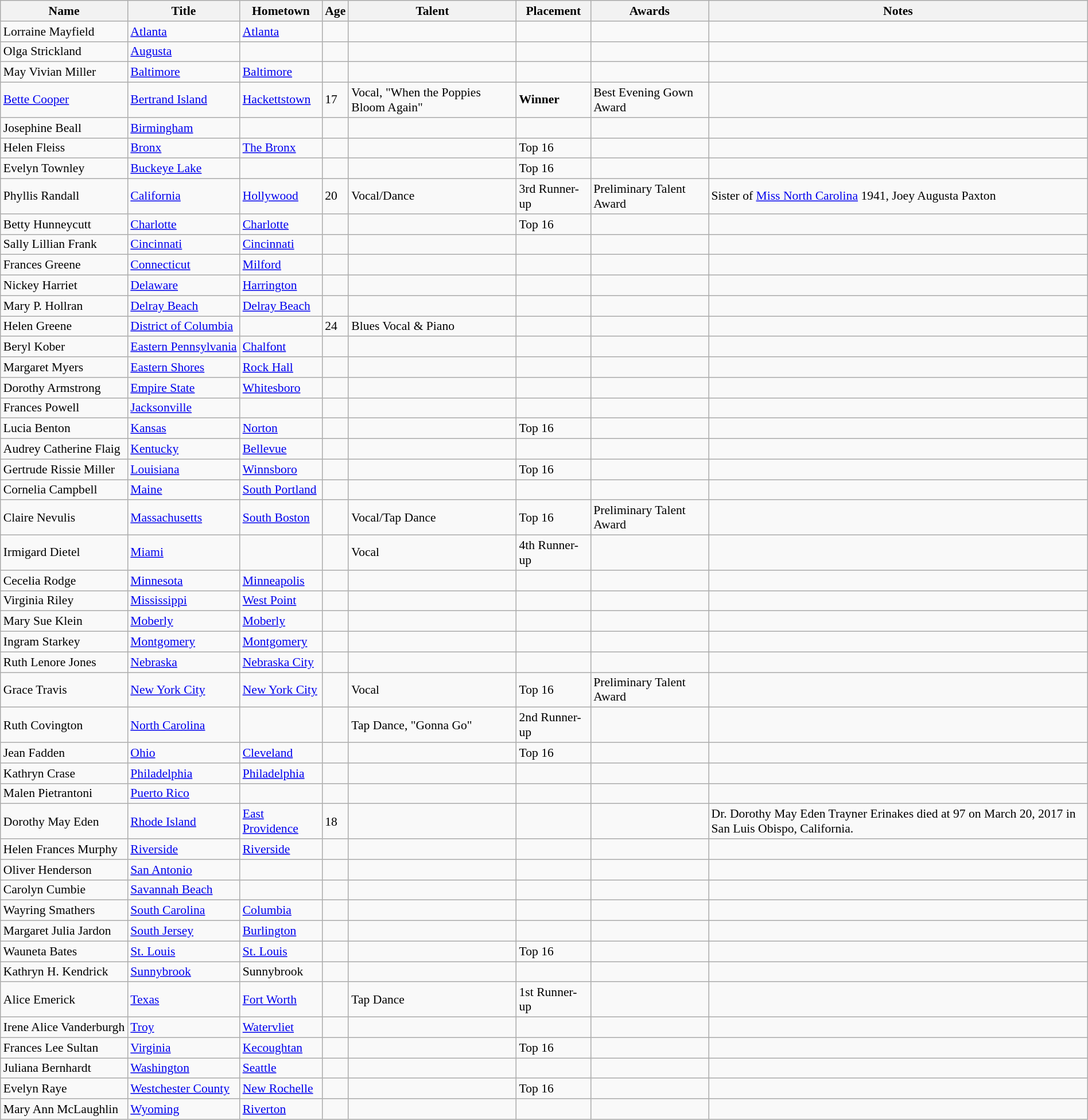<table class="wikitable" style="width:100%; font-size:90%;">
<tr>
<th>Name</th>
<th>Title</th>
<th>Hometown</th>
<th>Age</th>
<th>Talent</th>
<th>Placement</th>
<th>Awards</th>
<th>Notes</th>
</tr>
<tr>
<td>Lorraine Mayfield</td>
<td> <a href='#'>Atlanta</a></td>
<td><a href='#'>Atlanta</a></td>
<td></td>
<td></td>
<td></td>
<td></td>
<td></td>
</tr>
<tr>
<td>Olga Strickland</td>
<td> <a href='#'>Augusta</a></td>
<td></td>
<td></td>
<td></td>
<td></td>
<td></td>
<td></td>
</tr>
<tr>
<td>May Vivian Miller</td>
<td> <a href='#'>Baltimore</a></td>
<td><a href='#'>Baltimore</a></td>
<td></td>
<td></td>
<td></td>
<td></td>
<td></td>
</tr>
<tr>
<td><a href='#'>Bette Cooper</a></td>
<td> <a href='#'>Bertrand Island</a></td>
<td><a href='#'>Hackettstown</a></td>
<td>17</td>
<td>Vocal, "When the Poppies Bloom Again"</td>
<td><strong>Winner</strong></td>
<td>Best Evening Gown Award</td>
<td></td>
</tr>
<tr>
<td>Josephine Beall</td>
<td> <a href='#'>Birmingham</a></td>
<td></td>
<td></td>
<td></td>
<td></td>
<td></td>
<td></td>
</tr>
<tr>
<td>Helen Fleiss</td>
<td> <a href='#'>Bronx</a></td>
<td><a href='#'>The Bronx</a></td>
<td></td>
<td></td>
<td>Top 16</td>
<td></td>
<td></td>
</tr>
<tr>
<td>Evelyn Townley</td>
<td> <a href='#'>Buckeye Lake</a></td>
<td></td>
<td></td>
<td></td>
<td>Top 16</td>
<td></td>
<td></td>
</tr>
<tr>
<td>Phyllis Randall</td>
<td> <a href='#'>California</a></td>
<td><a href='#'>Hollywood</a></td>
<td>20</td>
<td>Vocal/Dance</td>
<td>3rd Runner-up</td>
<td>Preliminary Talent Award</td>
<td>Sister of <a href='#'>Miss North Carolina</a> 1941, Joey Augusta Paxton</td>
</tr>
<tr>
<td>Betty Hunneycutt</td>
<td> <a href='#'>Charlotte</a></td>
<td><a href='#'>Charlotte</a></td>
<td></td>
<td></td>
<td>Top 16</td>
<td></td>
<td></td>
</tr>
<tr>
<td>Sally Lillian Frank</td>
<td> <a href='#'>Cincinnati</a></td>
<td><a href='#'>Cincinnati</a></td>
<td></td>
<td></td>
<td></td>
<td></td>
<td></td>
</tr>
<tr>
<td>Frances Greene</td>
<td> <a href='#'>Connecticut</a></td>
<td><a href='#'>Milford</a></td>
<td></td>
<td></td>
<td></td>
<td></td>
<td></td>
</tr>
<tr>
<td>Nickey Harriet</td>
<td> <a href='#'>Delaware</a></td>
<td><a href='#'>Harrington</a></td>
<td></td>
<td></td>
<td></td>
<td></td>
<td></td>
</tr>
<tr>
<td>Mary P. Hollran</td>
<td> <a href='#'>Delray Beach</a></td>
<td><a href='#'>Delray Beach</a></td>
<td></td>
<td></td>
<td></td>
<td></td>
<td></td>
</tr>
<tr>
<td>Helen Greene</td>
<td> <a href='#'>District of Columbia</a></td>
<td></td>
<td>24</td>
<td>Blues Vocal & Piano</td>
<td></td>
<td></td>
<td></td>
</tr>
<tr>
<td>Beryl Kober</td>
<td style="white-space:nowrap"> <a href='#'>Eastern Pennsylvania</a></td>
<td><a href='#'>Chalfont</a></td>
<td></td>
<td></td>
<td></td>
<td></td>
<td></td>
</tr>
<tr>
<td>Margaret Myers</td>
<td> <a href='#'>Eastern Shores</a></td>
<td><a href='#'>Rock Hall</a></td>
<td></td>
<td></td>
<td></td>
<td></td>
<td></td>
</tr>
<tr>
<td>Dorothy Armstrong</td>
<td> <a href='#'>Empire State</a></td>
<td><a href='#'>Whitesboro</a></td>
<td></td>
<td></td>
<td></td>
<td></td>
<td></td>
</tr>
<tr>
<td>Frances Powell</td>
<td> <a href='#'>Jacksonville</a></td>
<td></td>
<td></td>
<td></td>
<td></td>
<td></td>
<td></td>
</tr>
<tr>
<td>Lucia Benton</td>
<td> <a href='#'>Kansas</a></td>
<td><a href='#'>Norton</a></td>
<td></td>
<td></td>
<td>Top 16</td>
<td></td>
<td></td>
</tr>
<tr>
<td>Audrey Catherine Flaig</td>
<td> <a href='#'>Kentucky</a></td>
<td><a href='#'>Bellevue</a></td>
<td></td>
<td></td>
<td></td>
<td></td>
<td></td>
</tr>
<tr>
<td>Gertrude Rissie Miller</td>
<td> <a href='#'>Louisiana</a></td>
<td><a href='#'>Winnsboro</a></td>
<td></td>
<td></td>
<td>Top 16</td>
<td></td>
<td></td>
</tr>
<tr>
<td>Cornelia Campbell</td>
<td> <a href='#'>Maine</a></td>
<td><a href='#'>South Portland</a></td>
<td></td>
<td></td>
<td></td>
<td></td>
<td></td>
</tr>
<tr>
<td>Claire Nevulis</td>
<td> <a href='#'>Massachusetts</a></td>
<td><a href='#'>South Boston</a></td>
<td></td>
<td>Vocal/Tap Dance</td>
<td>Top 16</td>
<td>Preliminary Talent Award</td>
<td></td>
</tr>
<tr>
<td>Irmigard Dietel</td>
<td> <a href='#'>Miami</a></td>
<td></td>
<td></td>
<td>Vocal</td>
<td>4th Runner-up</td>
<td></td>
<td></td>
</tr>
<tr>
<td>Cecelia Rodge</td>
<td> <a href='#'>Minnesota</a></td>
<td><a href='#'>Minneapolis</a></td>
<td></td>
<td></td>
<td></td>
<td></td>
<td></td>
</tr>
<tr>
<td>Virginia Riley</td>
<td> <a href='#'>Mississippi</a></td>
<td><a href='#'>West Point</a></td>
<td></td>
<td></td>
<td></td>
<td></td>
<td></td>
</tr>
<tr>
<td>Mary Sue Klein</td>
<td> <a href='#'>Moberly</a></td>
<td><a href='#'>Moberly</a></td>
<td></td>
<td></td>
<td></td>
<td></td>
<td></td>
</tr>
<tr>
<td>Ingram Starkey</td>
<td> <a href='#'>Montgomery</a></td>
<td><a href='#'>Montgomery</a></td>
<td></td>
<td></td>
<td></td>
<td></td>
<td></td>
</tr>
<tr>
<td>Ruth Lenore Jones</td>
<td> <a href='#'>Nebraska</a></td>
<td><a href='#'>Nebraska City</a></td>
<td></td>
<td></td>
<td></td>
<td></td>
<td></td>
</tr>
<tr>
<td>Grace Travis</td>
<td> <a href='#'>New York City</a></td>
<td><a href='#'>New York City</a></td>
<td></td>
<td>Vocal</td>
<td>Top 16</td>
<td>Preliminary Talent Award</td>
<td></td>
</tr>
<tr>
<td>Ruth Covington</td>
<td> <a href='#'>North Carolina</a></td>
<td></td>
<td></td>
<td>Tap Dance, "Gonna Go"</td>
<td>2nd Runner-up</td>
<td></td>
<td></td>
</tr>
<tr>
<td>Jean Fadden</td>
<td> <a href='#'>Ohio</a></td>
<td><a href='#'>Cleveland</a></td>
<td></td>
<td></td>
<td>Top 16</td>
<td></td>
<td></td>
</tr>
<tr>
<td>Kathryn Crase</td>
<td> <a href='#'>Philadelphia</a></td>
<td><a href='#'>Philadelphia</a></td>
<td></td>
<td></td>
<td></td>
<td></td>
<td></td>
</tr>
<tr>
<td>Malen Pietrantoni</td>
<td> <a href='#'>Puerto Rico</a></td>
<td></td>
<td></td>
<td></td>
<td></td>
<td></td>
<td></td>
</tr>
<tr>
<td>Dorothy May Eden</td>
<td> <a href='#'>Rhode Island</a></td>
<td><a href='#'>East Providence</a></td>
<td>18</td>
<td></td>
<td></td>
<td></td>
<td>Dr. Dorothy May Eden Trayner Erinakes died at 97 on March 20, 2017 in San Luis Obispo, California.</td>
</tr>
<tr>
<td>Helen Frances Murphy</td>
<td> <a href='#'>Riverside</a></td>
<td><a href='#'>Riverside</a></td>
<td></td>
<td></td>
<td></td>
<td></td>
<td></td>
</tr>
<tr>
<td>Oliver Henderson</td>
<td> <a href='#'>San Antonio</a></td>
<td></td>
<td></td>
<td></td>
<td></td>
<td></td>
<td></td>
</tr>
<tr>
<td>Carolyn Cumbie</td>
<td> <a href='#'>Savannah Beach</a></td>
<td></td>
<td></td>
<td></td>
<td></td>
<td></td>
<td></td>
</tr>
<tr>
<td>Wayring Smathers</td>
<td> <a href='#'>South Carolina</a></td>
<td><a href='#'>Columbia</a></td>
<td></td>
<td></td>
<td></td>
<td></td>
<td></td>
</tr>
<tr>
<td>Margaret Julia Jardon</td>
<td> <a href='#'>South Jersey</a></td>
<td><a href='#'>Burlington</a></td>
<td></td>
<td></td>
<td></td>
<td></td>
<td></td>
</tr>
<tr>
<td>Wauneta Bates</td>
<td> <a href='#'>St. Louis</a></td>
<td><a href='#'>St. Louis</a></td>
<td></td>
<td></td>
<td>Top 16</td>
<td></td>
<td></td>
</tr>
<tr>
<td>Kathryn H. Kendrick</td>
<td> <a href='#'>Sunnybrook</a></td>
<td>Sunnybrook</td>
<td></td>
<td></td>
<td></td>
<td></td>
<td></td>
</tr>
<tr>
<td>Alice Emerick</td>
<td> <a href='#'>Texas</a></td>
<td><a href='#'>Fort Worth</a></td>
<td></td>
<td>Tap Dance</td>
<td>1st Runner-up</td>
<td></td>
<td></td>
</tr>
<tr>
<td style="white-space:nowrap">Irene Alice Vanderburgh</td>
<td> <a href='#'>Troy</a></td>
<td><a href='#'>Watervliet</a></td>
<td></td>
<td></td>
<td></td>
<td></td>
<td></td>
</tr>
<tr>
<td>Frances Lee Sultan</td>
<td> <a href='#'>Virginia</a></td>
<td><a href='#'>Kecoughtan</a></td>
<td></td>
<td></td>
<td>Top 16</td>
<td></td>
<td></td>
</tr>
<tr>
<td>Juliana Bernhardt</td>
<td> <a href='#'>Washington</a></td>
<td><a href='#'>Seattle</a></td>
<td></td>
<td></td>
<td></td>
<td></td>
<td></td>
</tr>
<tr>
<td>Evelyn Raye</td>
<td> <a href='#'>Westchester County</a></td>
<td><a href='#'>New Rochelle</a></td>
<td></td>
<td></td>
<td>Top 16</td>
<td></td>
<td></td>
</tr>
<tr>
<td>Mary Ann McLaughlin</td>
<td> <a href='#'>Wyoming</a></td>
<td><a href='#'>Riverton</a></td>
<td></td>
<td></td>
<td></td>
<td></td>
<td></td>
</tr>
</table>
